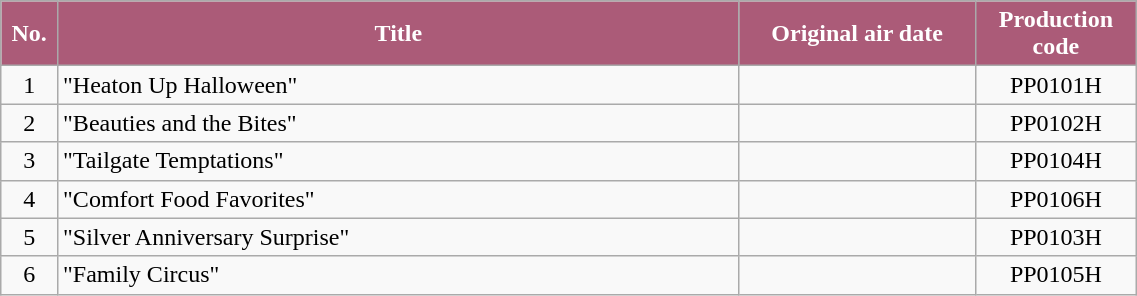<table class="wikitable plainrowheaders" style="width:60%;">
<tr>
<th style="background-color: #ab5b78; color: #FFFFFF;" width=5%>No.</th>
<th style="background-color: #ab5b78; color: #FFFFFF;" width=60%>Title</th>
<th style="background-color: #ab5b78; color: #FFFFFF;">Original air date</th>
<th style="background-color: #ab5b78; color: #FFFFFF;">Production<br>code</th>
</tr>
<tr>
<td align=center>1</td>
<td>"Heaton Up Halloween"</td>
<td align=center></td>
<td align=center>PP0101H</td>
</tr>
<tr>
<td align=center>2</td>
<td>"Beauties and the Bites"</td>
<td align=center></td>
<td align=center>PP0102H</td>
</tr>
<tr>
<td align=center>3</td>
<td>"Tailgate Temptations"</td>
<td align=center></td>
<td align=center>PP0104H</td>
</tr>
<tr>
<td align=center>4</td>
<td>"Comfort Food Favorites"</td>
<td align=center></td>
<td align=center>PP0106H</td>
</tr>
<tr>
<td align=center>5</td>
<td>"Silver Anniversary Surprise"</td>
<td align=center></td>
<td align=center>PP0103H</td>
</tr>
<tr>
<td align=center>6</td>
<td>"Family Circus"</td>
<td align=center></td>
<td align=center>PP0105H</td>
</tr>
</table>
